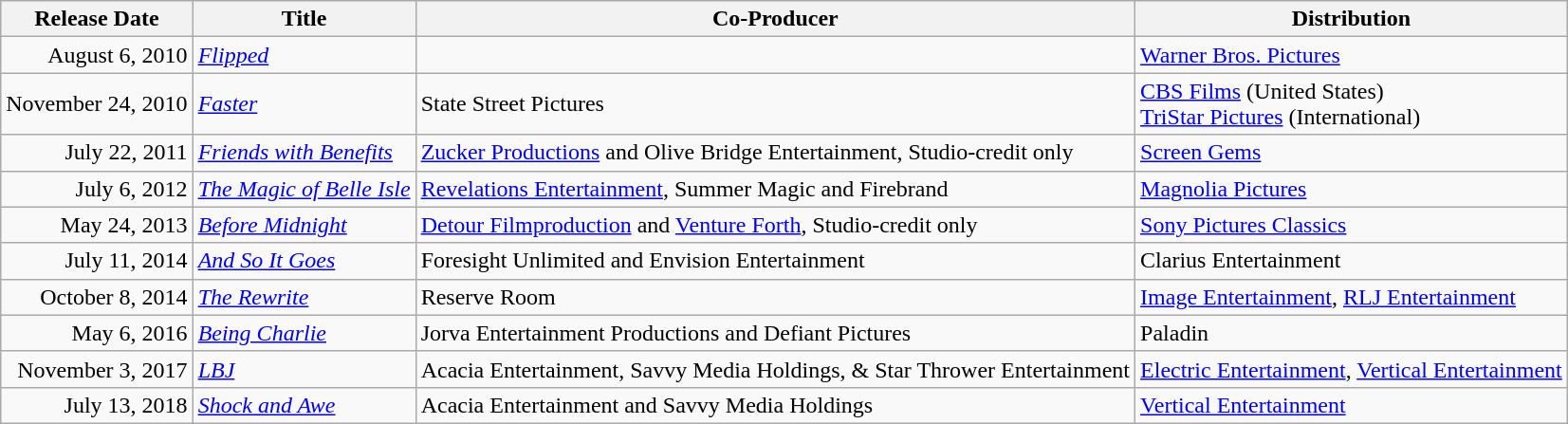<table class="wikitable sortable">
<tr>
<th>Release Date</th>
<th>Title</th>
<th>Co-Producer</th>
<th>Distribution</th>
</tr>
<tr>
<td align="right">August 6, 2010</td>
<td><em><a href='#'>Flipped</a></em></td>
<td></td>
<td><a href='#'>Warner Bros. Pictures</a></td>
</tr>
<tr>
<td align="right">November 24, 2010</td>
<td><em><a href='#'>Faster</a></em></td>
<td>State Street Pictures</td>
<td><a href='#'>CBS Films</a> (United States)<br><a href='#'>TriStar Pictures</a> (International)</td>
</tr>
<tr>
<td align="right">July 22, 2011</td>
<td><em><a href='#'>Friends with Benefits</a></em></td>
<td><a href='#'>Zucker Productions</a> and Olive Bridge Entertainment, Studio-credit only</td>
<td><a href='#'>Screen Gems</a></td>
</tr>
<tr>
<td align="right">July 6, 2012</td>
<td><em><a href='#'>The Magic of Belle Isle</a></em></td>
<td><a href='#'>Revelations Entertainment</a>, Summer Magic and Firebrand</td>
<td><a href='#'>Magnolia Pictures</a></td>
</tr>
<tr>
<td align="right">May 24, 2013</td>
<td><em><a href='#'>Before Midnight</a></em></td>
<td><a href='#'>Detour Filmproduction</a> and <a href='#'>Venture Forth</a>, Studio-credit only</td>
<td><a href='#'>Sony Pictures Classics</a></td>
</tr>
<tr>
<td align="right">July 11, 2014</td>
<td><em><a href='#'>And So It Goes</a></em></td>
<td>Foresight Unlimited and Envision Entertainment</td>
<td>Clarius Entertainment</td>
</tr>
<tr>
<td align="right">October 8, 2014</td>
<td><em><a href='#'>The Rewrite</a></em></td>
<td>Reserve Room</td>
<td><a href='#'>Image Entertainment</a>, <a href='#'>RLJ Entertainment</a></td>
</tr>
<tr>
<td align="right">May 6, 2016</td>
<td><em><a href='#'>Being Charlie</a></em></td>
<td>Jorva Entertainment Productions and Defiant Pictures</td>
<td>Paladin</td>
</tr>
<tr>
<td align="right">November 3, 2017</td>
<td><em><a href='#'>LBJ</a></em></td>
<td>Acacia Entertainment, Savvy Media Holdings, & Star Thrower Entertainment</td>
<td><a href='#'>Electric Entertainment</a>, <a href='#'>Vertical Entertainment</a></td>
</tr>
<tr>
<td align="right">July 13, 2018</td>
<td><em><a href='#'>Shock and Awe</a></em></td>
<td>Acacia Entertainment and Savvy Media Holdings</td>
<td><a href='#'>Vertical Entertainment</a></td>
</tr>
</table>
